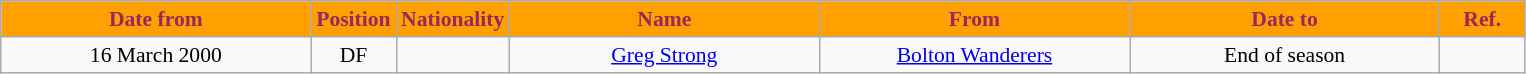<table class="wikitable"  style="text-align:center; font-size:90%; ">
<tr>
<th style="background:#ffa000; color:#98285c; width:200px;">Date from</th>
<th style="background:#ffa000; color:#98285c; width:50px;">Position</th>
<th style="background:#ffa000; color:#98285c; width:50px;">Nationality</th>
<th style="background:#ffa000; color:#98285c; width:200px;">Name</th>
<th style="background:#ffa000; color:#98285c; width:200px;">From</th>
<th style="background:#ffa000; color:#98285c; width:200px;">Date to</th>
<th style="background:#ffa000; color:#98285c; width:50px;">Ref.</th>
</tr>
<tr>
<td>16 March 2000</td>
<td>DF</td>
<td></td>
<td><a href='#'>Greg Strong</a></td>
<td><a href='#'>Bolton Wanderers</a></td>
<td>End of season</td>
<td></td>
</tr>
</table>
